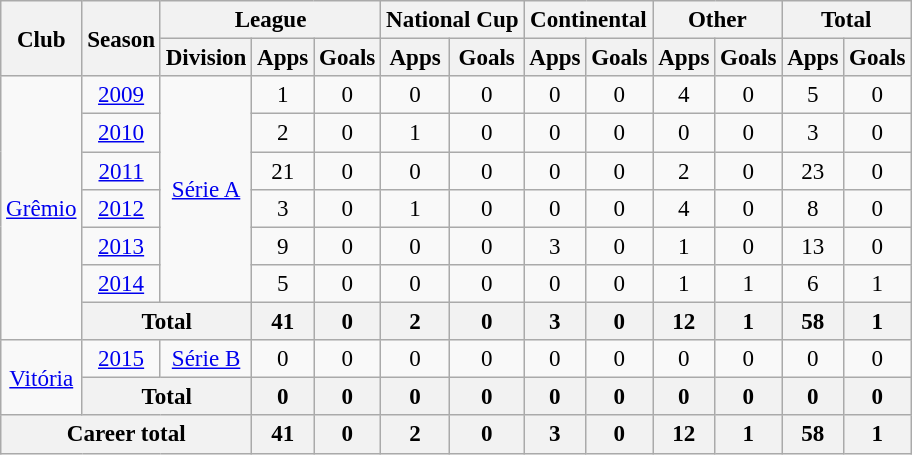<table class="wikitable" style="font-size:96%; text-align: center;">
<tr>
<th rowspan="2">Club</th>
<th rowspan="2">Season</th>
<th colspan="3">League</th>
<th colspan="2">National Cup</th>
<th colspan="2">Continental</th>
<th colspan="2">Other</th>
<th colspan="2">Total</th>
</tr>
<tr>
<th>Division</th>
<th>Apps</th>
<th>Goals</th>
<th>Apps</th>
<th>Goals</th>
<th>Apps</th>
<th>Goals</th>
<th>Apps</th>
<th>Goals</th>
<th>Apps</th>
<th>Goals</th>
</tr>
<tr>
<td rowspan="7" valign="center"><a href='#'>Grêmio</a></td>
<td><a href='#'>2009</a></td>
<td rowspan="6"><a href='#'>Série A</a></td>
<td>1</td>
<td>0</td>
<td>0</td>
<td>0</td>
<td>0</td>
<td>0</td>
<td>4</td>
<td>0</td>
<td>5</td>
<td>0</td>
</tr>
<tr>
<td><a href='#'>2010</a></td>
<td>2</td>
<td>0</td>
<td>1</td>
<td>0</td>
<td>0</td>
<td>0</td>
<td>0</td>
<td>0</td>
<td>3</td>
<td>0</td>
</tr>
<tr>
<td><a href='#'>2011</a></td>
<td>21</td>
<td>0</td>
<td>0</td>
<td>0</td>
<td>0</td>
<td>0</td>
<td>2</td>
<td>0</td>
<td>23</td>
<td>0</td>
</tr>
<tr>
<td><a href='#'>2012</a></td>
<td>3</td>
<td>0</td>
<td>1</td>
<td>0</td>
<td>0</td>
<td>0</td>
<td>4</td>
<td>0</td>
<td>8</td>
<td>0</td>
</tr>
<tr>
<td><a href='#'>2013</a></td>
<td>9</td>
<td>0</td>
<td>0</td>
<td>0</td>
<td>3</td>
<td>0</td>
<td>1</td>
<td>0</td>
<td>13</td>
<td>0</td>
</tr>
<tr>
<td><a href='#'>2014</a></td>
<td>5</td>
<td>0</td>
<td>0</td>
<td>0</td>
<td>0</td>
<td>0</td>
<td>1</td>
<td>1</td>
<td>6</td>
<td>1</td>
</tr>
<tr>
<th colspan="2">Total</th>
<th>41</th>
<th>0</th>
<th>2</th>
<th>0</th>
<th>3</th>
<th>0</th>
<th>12</th>
<th>1</th>
<th>58</th>
<th>1</th>
</tr>
<tr>
<td rowspan="2" valign="center"><a href='#'>Vitória</a></td>
<td><a href='#'>2015</a></td>
<td rowspan="1"><a href='#'>Série B</a></td>
<td>0</td>
<td>0</td>
<td>0</td>
<td>0</td>
<td>0</td>
<td>0</td>
<td>0</td>
<td>0</td>
<td>0</td>
<td>0</td>
</tr>
<tr>
<th colspan="2">Total</th>
<th>0</th>
<th>0</th>
<th>0</th>
<th>0</th>
<th>0</th>
<th>0</th>
<th>0</th>
<th>0</th>
<th>0</th>
<th>0</th>
</tr>
<tr>
<th colspan="3">Career total</th>
<th>41</th>
<th>0</th>
<th>2</th>
<th>0</th>
<th>3</th>
<th>0</th>
<th>12</th>
<th>1</th>
<th>58</th>
<th>1</th>
</tr>
</table>
